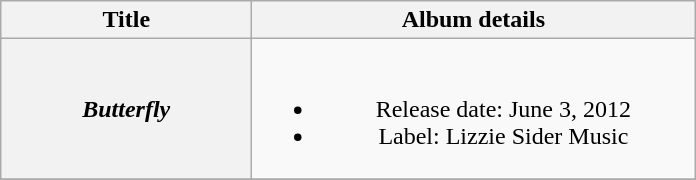<table class="wikitable plainrowheaders" style="text-align:center;">
<tr>
<th style="width:10em;">Title</th>
<th style="width:18em;">Album details</th>
</tr>
<tr>
<th scope="row"><em>Butterfly</em></th>
<td><br><ul><li>Release date: June 3, 2012</li><li>Label: Lizzie Sider Music</li></ul></td>
</tr>
<tr>
</tr>
</table>
